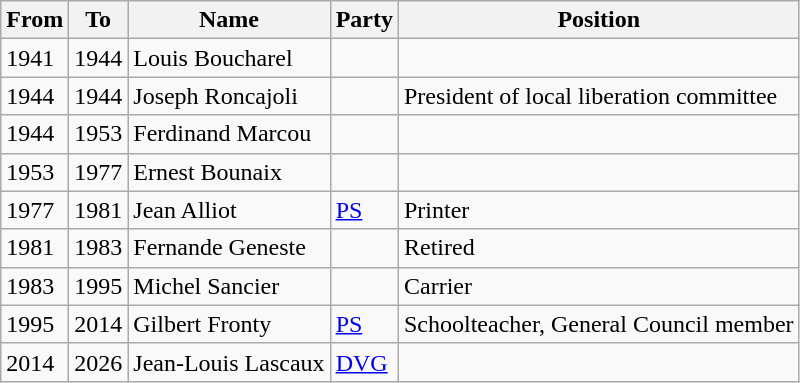<table class="wikitable">
<tr>
<th>From</th>
<th>To</th>
<th>Name</th>
<th>Party</th>
<th>Position</th>
</tr>
<tr>
<td>1941</td>
<td>1944</td>
<td>Louis Boucharel</td>
<td></td>
<td></td>
</tr>
<tr>
<td>1944</td>
<td>1944</td>
<td>Joseph Roncajoli</td>
<td></td>
<td>President of local liberation committee</td>
</tr>
<tr>
<td>1944</td>
<td>1953</td>
<td>Ferdinand Marcou</td>
<td></td>
<td></td>
</tr>
<tr>
<td>1953</td>
<td>1977</td>
<td>Ernest Bounaix</td>
<td></td>
<td></td>
</tr>
<tr>
<td>1977</td>
<td>1981</td>
<td>Jean Alliot</td>
<td><a href='#'>PS</a></td>
<td>Printer</td>
</tr>
<tr>
<td>1981</td>
<td>1983</td>
<td>Fernande Geneste</td>
<td></td>
<td>Retired</td>
</tr>
<tr>
<td>1983</td>
<td>1995</td>
<td>Michel Sancier</td>
<td></td>
<td>Carrier</td>
</tr>
<tr>
<td>1995</td>
<td>2014</td>
<td>Gilbert Fronty</td>
<td><a href='#'>PS</a></td>
<td>Schoolteacher, General Council member</td>
</tr>
<tr>
<td>2014</td>
<td>2026</td>
<td>Jean-Louis Lascaux</td>
<td><a href='#'>DVG</a></td>
<td></td>
</tr>
</table>
